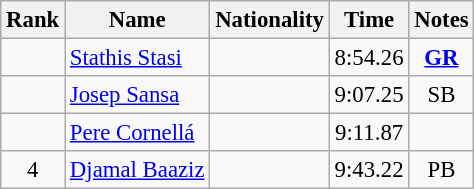<table class="wikitable sortable" style="text-align:center; font-size:95%">
<tr>
<th>Rank</th>
<th>Name</th>
<th>Nationality</th>
<th>Time</th>
<th>Notes</th>
</tr>
<tr>
<td></td>
<td align=left><a href='#'>Stathis Stasi</a></td>
<td align=left></td>
<td>8:54.26</td>
<td><strong><a href='#'>GR</a></strong></td>
</tr>
<tr>
<td></td>
<td align=left><a href='#'>Josep Sansa</a></td>
<td align=left></td>
<td>9:07.25</td>
<td>SB</td>
</tr>
<tr>
<td></td>
<td align=left><a href='#'>Pere Cornellá</a></td>
<td align=left></td>
<td>9:11.87</td>
<td></td>
</tr>
<tr>
<td>4</td>
<td align=left><a href='#'>Djamal Baaziz</a></td>
<td align=left></td>
<td>9:43.22</td>
<td>PB</td>
</tr>
</table>
